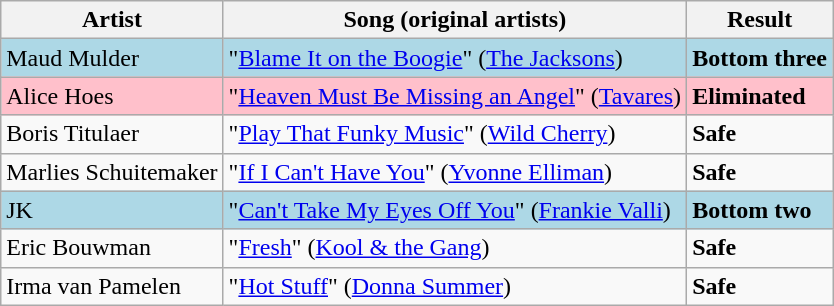<table class=wikitable>
<tr>
<th>Artist</th>
<th>Song (original artists)</th>
<th>Result</th>
</tr>
<tr style="background:lightblue;">
<td>Maud Mulder</td>
<td>"<a href='#'>Blame It on the Boogie</a>" (<a href='#'>The Jacksons</a>)</td>
<td><strong>Bottom three</strong></td>
</tr>
<tr style="background:pink;">
<td>Alice Hoes</td>
<td>"<a href='#'>Heaven Must Be Missing an Angel</a>" (<a href='#'>Tavares</a>)</td>
<td><strong>Eliminated</strong></td>
</tr>
<tr>
<td>Boris Titulaer</td>
<td>"<a href='#'>Play That Funky Music</a>" (<a href='#'>Wild Cherry</a>)</td>
<td><strong>Safe</strong></td>
</tr>
<tr>
<td>Marlies Schuitemaker</td>
<td>"<a href='#'>If I Can't Have You</a>" (<a href='#'>Yvonne Elliman</a>)</td>
<td><strong>Safe</strong></td>
</tr>
<tr style="background:lightblue;">
<td>JK</td>
<td>"<a href='#'>Can't Take My Eyes Off You</a>" (<a href='#'>Frankie Valli</a>)</td>
<td><strong>Bottom two</strong></td>
</tr>
<tr>
<td>Eric Bouwman</td>
<td>"<a href='#'>Fresh</a>" (<a href='#'>Kool & the Gang</a>)</td>
<td><strong>Safe</strong></td>
</tr>
<tr>
<td>Irma van Pamelen</td>
<td>"<a href='#'>Hot Stuff</a>" (<a href='#'>Donna Summer</a>)</td>
<td><strong>Safe</strong></td>
</tr>
</table>
